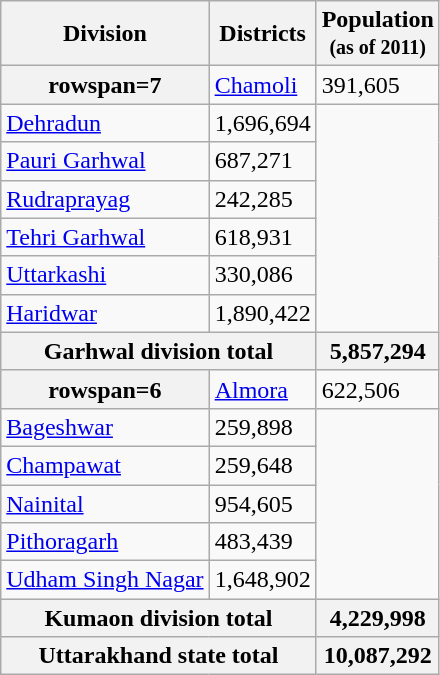<table class="wikitable sortable static-row-numbers static-row-header-text hover-highlight" "style="font-size: 100%">
<tr>
<th class=unsortable>Division</th>
<th class=unsortable>Districts</th>
<th class=unsortable>Population<br> <small>(as of 2011)</small></th>
</tr>
<tr valign=top>
<th>rowspan=7 </th>
<td><a href='#'>Chamoli</a></td>
<td>391,605</td>
</tr>
<tr valign=top>
<td><a href='#'>Dehradun</a></td>
<td>1,696,694</td>
</tr>
<tr valign=top>
<td><a href='#'>Pauri Garhwal</a></td>
<td>687,271</td>
</tr>
<tr valign=top>
<td><a href='#'>Rudraprayag</a></td>
<td>242,285</td>
</tr>
<tr valign=top>
<td><a href='#'>Tehri Garhwal</a></td>
<td>618,931</td>
</tr>
<tr valign=top>
<td><a href='#'>Uttarkashi</a></td>
<td>330,086</td>
</tr>
<tr valign=top>
<td><a href='#'>Haridwar</a></td>
<td>1,890,422</td>
</tr>
<tr class="sorttop static-row-header">
<th Colspan=2><strong>Garhwal division total</strong></th>
<th>5,857,294</th>
</tr>
<tr valign=top>
<th>rowspan=6 </th>
<td><a href='#'>Almora</a></td>
<td>622,506</td>
</tr>
<tr valign=top>
<td><a href='#'>Bageshwar</a></td>
<td>259,898</td>
</tr>
<tr valign=top>
<td><a href='#'>Champawat</a></td>
<td>259,648</td>
</tr>
<tr valign=top>
<td><a href='#'>Nainital</a></td>
<td>954,605</td>
</tr>
<tr valign=top>
<td><a href='#'>Pithoragarh</a></td>
<td>483,439</td>
</tr>
<tr valign=top>
<td><a href='#'>Udham Singh Nagar</a></td>
<td>1,648,902</td>
</tr>
<tr class="sorttop static-row-header">
<th Colspan=2><strong>Kumaon division total</strong></th>
<th>4,229,998</th>
</tr>
<tr class="sorttop static-row-header">
<th Colspan=2><strong>Uttarakhand state total</strong></th>
<th>10,087,292</th>
</tr>
</table>
